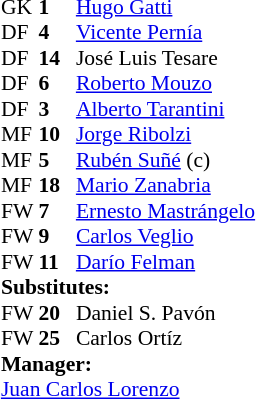<table cellspacing="0" cellpadding="0" style="font-size:90%; margin:0.2em auto;">
<tr>
<th width="25"></th>
<th width="25"></th>
</tr>
<tr>
<td>GK</td>
<td><strong>1</strong></td>
<td> <a href='#'>Hugo Gatti</a></td>
</tr>
<tr>
<td>DF</td>
<td><strong>4</strong></td>
<td> <a href='#'>Vicente Pernía</a></td>
</tr>
<tr>
<td>DF</td>
<td><strong>14</strong></td>
<td> José Luis Tesare</td>
</tr>
<tr>
<td>DF</td>
<td><strong>6</strong></td>
<td> <a href='#'>Roberto Mouzo</a></td>
</tr>
<tr>
<td>DF</td>
<td><strong>3</strong></td>
<td> <a href='#'>Alberto Tarantini</a></td>
</tr>
<tr>
<td>MF</td>
<td><strong>10</strong></td>
<td> <a href='#'>Jorge Ribolzi</a></td>
</tr>
<tr>
<td>MF</td>
<td><strong>5</strong></td>
<td> <a href='#'>Rubén Suñé</a> (c)</td>
</tr>
<tr>
<td>MF</td>
<td><strong>18</strong></td>
<td> <a href='#'>Mario Zanabria</a></td>
</tr>
<tr>
<td>FW</td>
<td><strong>7</strong></td>
<td> <a href='#'>Ernesto Mastrángelo</a></td>
</tr>
<tr>
<td>FW</td>
<td><strong>9</strong></td>
<td> <a href='#'>Carlos Veglio</a></td>
<td></td>
<td></td>
</tr>
<tr>
<td>FW</td>
<td><strong>11</strong></td>
<td> <a href='#'>Darío Felman</a></td>
<td></td>
<td></td>
</tr>
<tr>
<td colspan=3><strong>Substitutes:</strong></td>
</tr>
<tr>
<td>FW</td>
<td><strong>20</strong></td>
<td> Daniel S. Pavón</td>
<td></td>
<td></td>
</tr>
<tr>
<td>FW</td>
<td><strong>25</strong></td>
<td> Carlos Ortíz</td>
<td></td>
<td></td>
</tr>
<tr>
<td colspan=3><strong>Manager:</strong></td>
</tr>
<tr>
<td colspan=4> <a href='#'>Juan Carlos Lorenzo</a></td>
</tr>
</table>
